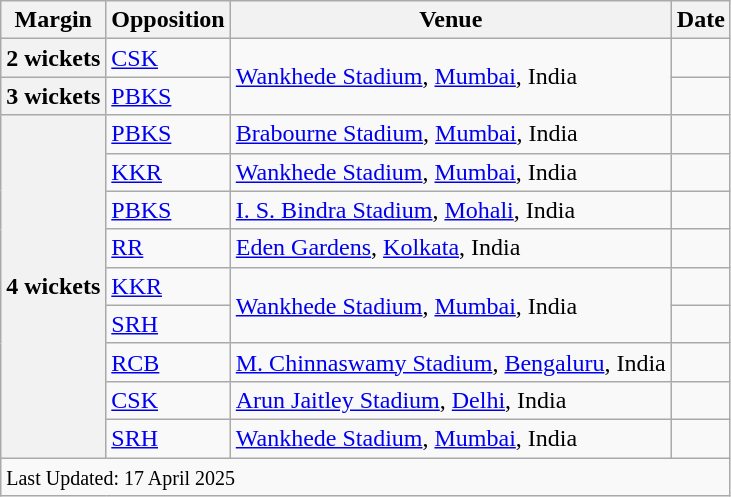<table class="wikitable">
<tr>
<th>Margin</th>
<th>Opposition</th>
<th>Venue</th>
<th>Date</th>
</tr>
<tr>
<th>2 wickets</th>
<td><a href='#'>CSK</a></td>
<td rowspan=2><a href='#'>Wankhede Stadium</a>, <a href='#'>Mumbai</a>, India</td>
<td></td>
</tr>
<tr>
<th>3 wickets</th>
<td><a href='#'>PBKS</a></td>
<td></td>
</tr>
<tr>
<th rowspan=9>4 wickets</th>
<td><a href='#'>PBKS</a></td>
<td><a href='#'>Brabourne Stadium</a>, <a href='#'>Mumbai</a>, India</td>
<td></td>
</tr>
<tr>
<td><a href='#'>KKR</a></td>
<td><a href='#'>Wankhede Stadium</a>, <a href='#'>Mumbai</a>, India</td>
<td></td>
</tr>
<tr>
<td><a href='#'>PBKS</a></td>
<td><a href='#'>I. S. Bindra Stadium</a>, <a href='#'>Mohali</a>, India</td>
<td></td>
</tr>
<tr>
<td><a href='#'>RR</a></td>
<td><a href='#'>Eden Gardens</a>, <a href='#'>Kolkata</a>, India</td>
<td></td>
</tr>
<tr>
<td><a href='#'>KKR</a></td>
<td rowspan=2><a href='#'>Wankhede Stadium</a>, <a href='#'>Mumbai</a>, India</td>
<td></td>
</tr>
<tr>
<td><a href='#'>SRH</a></td>
<td></td>
</tr>
<tr>
<td><a href='#'>RCB</a></td>
<td><a href='#'>M. Chinnaswamy Stadium</a>, <a href='#'>Bengaluru</a>, India</td>
<td></td>
</tr>
<tr>
<td><a href='#'>CSK</a></td>
<td><a href='#'>Arun Jaitley Stadium</a>, <a href='#'>Delhi</a>, India</td>
<td></td>
</tr>
<tr>
<td><a href='#'>SRH</a></td>
<td><a href='#'>Wankhede Stadium</a>, <a href='#'>Mumbai</a>, India</td>
<td></td>
</tr>
<tr class=sortbottom>
<td colspan="4"><small>Last Updated: 17 April 2025</small></td>
</tr>
</table>
